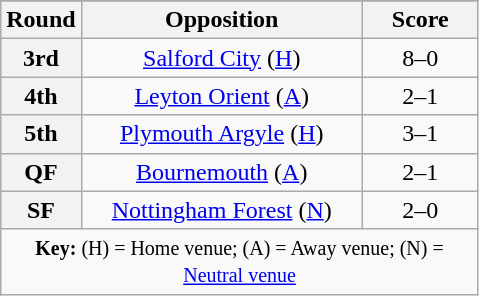<table class="wikitable plainrowheaders" style="text-align:center;margin:0">
<tr>
</tr>
<tr>
<th scope="col" style="width:25px">Round</th>
<th scope="col" style="width:180px">Opposition</th>
<th scope="col" style="width:70px">Score</th>
</tr>
<tr>
<th scope=row style="text-align:center">3rd</th>
<td><a href='#'>Salford City</a> (<a href='#'>H</a>)</td>
<td>8–0</td>
</tr>
<tr>
<th scope=row style="text-align:center">4th</th>
<td><a href='#'>Leyton Orient</a> (<a href='#'>A</a>)</td>
<td>2–1</td>
</tr>
<tr>
<th scope=row style="text-align:center">5th</th>
<td><a href='#'>Plymouth Argyle</a> (<a href='#'>H</a>)</td>
<td>3–1</td>
</tr>
<tr>
<th scope=row style="text-align:center">QF</th>
<td><a href='#'>Bournemouth</a> (<a href='#'>A</a>)</td>
<td>2–1</td>
</tr>
<tr>
<th scope=row style="text-align:center">SF</th>
<td><a href='#'>Nottingham Forest</a> (<a href='#'>N</a>)</td>
<td>2–0</td>
</tr>
<tr>
<td colspan="3"><small><strong>Key:</strong> (H) = Home venue; (A) = Away venue; (N) = <a href='#'>Neutral venue</a></small></td>
</tr>
</table>
